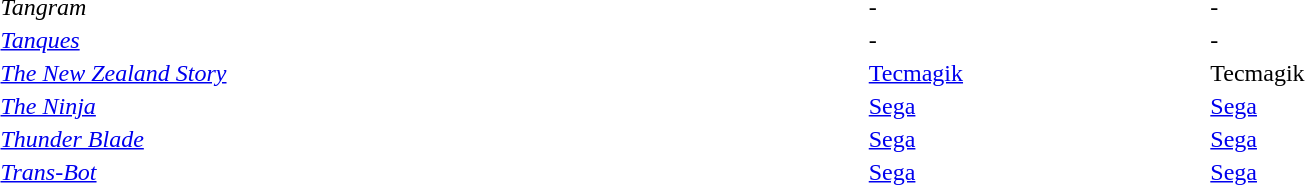<table style="width:100%;">
<tr>
<td style="width:46%;"><em>Tangram</em></td>
<td style="width:18%;">-</td>
<td style="width:18%;">-</td>
<td style="width:18%;"></td>
</tr>
<tr>
<td><em><a href='#'>Tanques</a></em></td>
<td>-</td>
<td>-</td>
<td></td>
</tr>
<tr>
<td><em><a href='#'>The New Zealand Story</a></em></td>
<td><a href='#'>Tecmagik</a></td>
<td>Tecmagik</td>
<td></td>
</tr>
<tr>
<td><em><a href='#'>The Ninja</a></em></td>
<td><a href='#'>Sega</a></td>
<td><a href='#'>Sega</a></td>
<td></td>
</tr>
<tr>
<td><em><a href='#'>Thunder Blade</a></em></td>
<td><a href='#'>Sega</a></td>
<td><a href='#'>Sega</a></td>
<td></td>
</tr>
<tr>
<td><em><a href='#'>Trans-Bot</a></em></td>
<td><a href='#'>Sega</a></td>
<td><a href='#'>Sega</a></td>
<td></td>
</tr>
</table>
